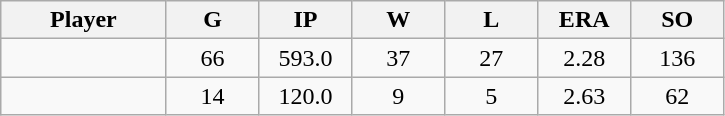<table class="wikitable sortable">
<tr>
<th bgcolor="#DDDDFF" width="16%">Player</th>
<th bgcolor="#DDDDFF" width="9%">G</th>
<th bgcolor="#DDDDFF" width="9%">IP</th>
<th bgcolor="#DDDDFF" width="9%">W</th>
<th bgcolor="#DDDDFF" width="9%">L</th>
<th bgcolor="#DDDDFF" width="9%">ERA</th>
<th bgcolor="#DDDDFF" width="9%">SO</th>
</tr>
<tr align="center">
<td></td>
<td>66</td>
<td>593.0</td>
<td>37</td>
<td>27</td>
<td>2.28</td>
<td>136</td>
</tr>
<tr align="center">
<td></td>
<td>14</td>
<td>120.0</td>
<td>9</td>
<td>5</td>
<td>2.63</td>
<td>62</td>
</tr>
</table>
